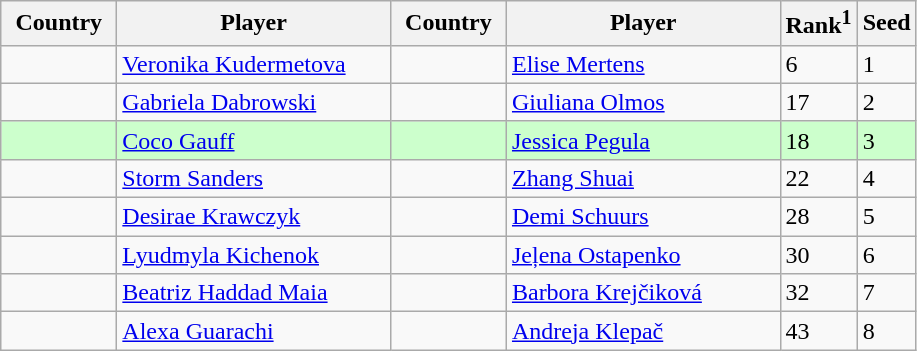<table class="sortable wikitable">
<tr>
<th width="70">Country</th>
<th width="175">Player</th>
<th width="70">Country</th>
<th width="175">Player</th>
<th>Rank<sup>1</sup></th>
<th>Seed</th>
</tr>
<tr>
<td></td>
<td><a href='#'>Veronika Kudermetova</a></td>
<td></td>
<td><a href='#'>Elise Mertens</a></td>
<td>6</td>
<td>1</td>
</tr>
<tr>
<td></td>
<td><a href='#'>Gabriela Dabrowski</a></td>
<td></td>
<td><a href='#'>Giuliana Olmos</a></td>
<td>17</td>
<td>2</td>
</tr>
<tr bgcolor=#cfc>
<td></td>
<td><a href='#'>Coco Gauff</a></td>
<td></td>
<td><a href='#'>Jessica Pegula</a></td>
<td>18</td>
<td>3</td>
</tr>
<tr>
<td></td>
<td><a href='#'>Storm Sanders</a></td>
<td></td>
<td><a href='#'>Zhang Shuai</a></td>
<td>22</td>
<td>4</td>
</tr>
<tr>
<td></td>
<td><a href='#'>Desirae Krawczyk</a></td>
<td></td>
<td><a href='#'>Demi Schuurs</a></td>
<td>28</td>
<td>5</td>
</tr>
<tr>
<td></td>
<td><a href='#'>Lyudmyla Kichenok</a></td>
<td></td>
<td><a href='#'>Jeļena Ostapenko</a></td>
<td>30</td>
<td>6</td>
</tr>
<tr>
<td></td>
<td><a href='#'>Beatriz Haddad Maia</a></td>
<td></td>
<td><a href='#'>Barbora Krejčiková</a></td>
<td>32</td>
<td>7</td>
</tr>
<tr>
<td></td>
<td><a href='#'>Alexa Guarachi</a></td>
<td></td>
<td><a href='#'>Andreja Klepač</a></td>
<td>43</td>
<td>8</td>
</tr>
</table>
